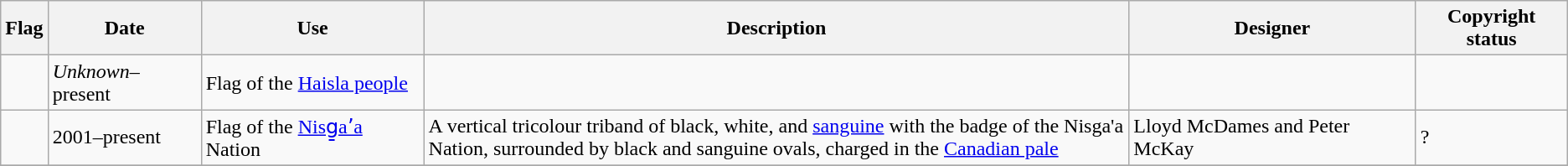<table class="wikitable">
<tr>
<th scope="col">Flag</th>
<th scope="col">Date</th>
<th scope="col">Use</th>
<th scope="col" style="width: 45%;">Description</th>
<th scope="col">Designer</th>
<th scope="col">Copyright status</th>
</tr>
<tr>
<td></td>
<td><em>Unknown</em>–present</td>
<td>Flag of the <a href='#'>Haisla people</a></td>
<td></td>
<td></td>
<td></td>
</tr>
<tr>
<td></td>
<td>2001–present</td>
<td>Flag of the <a href='#'>Nisg̱aʼa</a> Nation</td>
<td>A vertical tricolour triband of black, white, and <a href='#'>sanguine</a> with the badge of the Nisga'a Nation, surrounded by black and sanguine ovals, charged in the <a href='#'>Canadian pale</a></td>
<td>Lloyd McDames and Peter McKay</td>
<td>?</td>
</tr>
<tr>
</tr>
</table>
